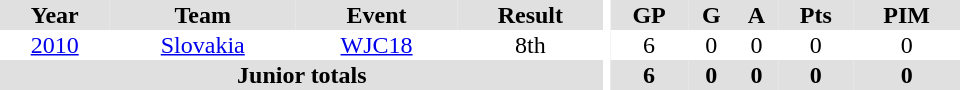<table border="0" cellpadding="1" cellspacing="0" ID="Table3" style="text-align:center; width:40em">
<tr ALIGN="center" bgcolor="#e0e0e0">
<th>Year</th>
<th>Team</th>
<th>Event</th>
<th>Result</th>
<th rowspan="99" bgcolor="#ffffff"></th>
<th>GP</th>
<th>G</th>
<th>A</th>
<th>Pts</th>
<th>PIM</th>
</tr>
<tr>
</tr>
<tr>
<td><a href='#'>2010</a></td>
<td><a href='#'>Slovakia</a></td>
<td><a href='#'>WJC18</a></td>
<td>8th</td>
<td>6</td>
<td>0</td>
<td>0</td>
<td>0</td>
<td>0</td>
</tr>
<tr bgcolor="#e0e0e0">
<th colspan="4">Junior totals</th>
<th>6</th>
<th>0</th>
<th>0</th>
<th>0</th>
<th>0</th>
</tr>
</table>
